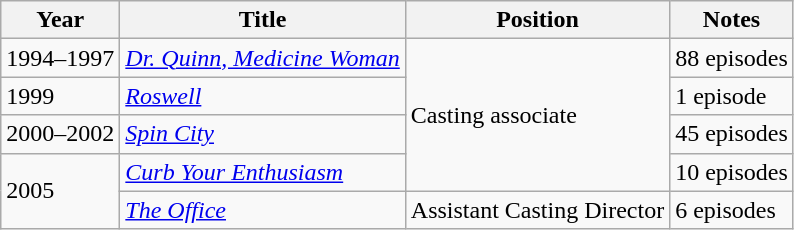<table class="wikitable sortable">
<tr>
<th>Year</th>
<th>Title</th>
<th>Position</th>
<th>Notes</th>
</tr>
<tr>
<td>1994–1997</td>
<td><em><a href='#'>Dr. Quinn, Medicine Woman</a></em></td>
<td rowspan="4">Casting associate</td>
<td>88 episodes</td>
</tr>
<tr>
<td>1999</td>
<td><em><a href='#'>Roswell</a></em></td>
<td>1 episode</td>
</tr>
<tr>
<td>2000–2002</td>
<td><em><a href='#'>Spin City</a></em></td>
<td>45 episodes</td>
</tr>
<tr>
<td rowspan="2">2005</td>
<td><em><a href='#'>Curb Your Enthusiasm</a></em></td>
<td>10 episodes</td>
</tr>
<tr>
<td><a href='#'><em>The Office</em></a></td>
<td>Assistant Casting Director</td>
<td>6 episodes</td>
</tr>
</table>
